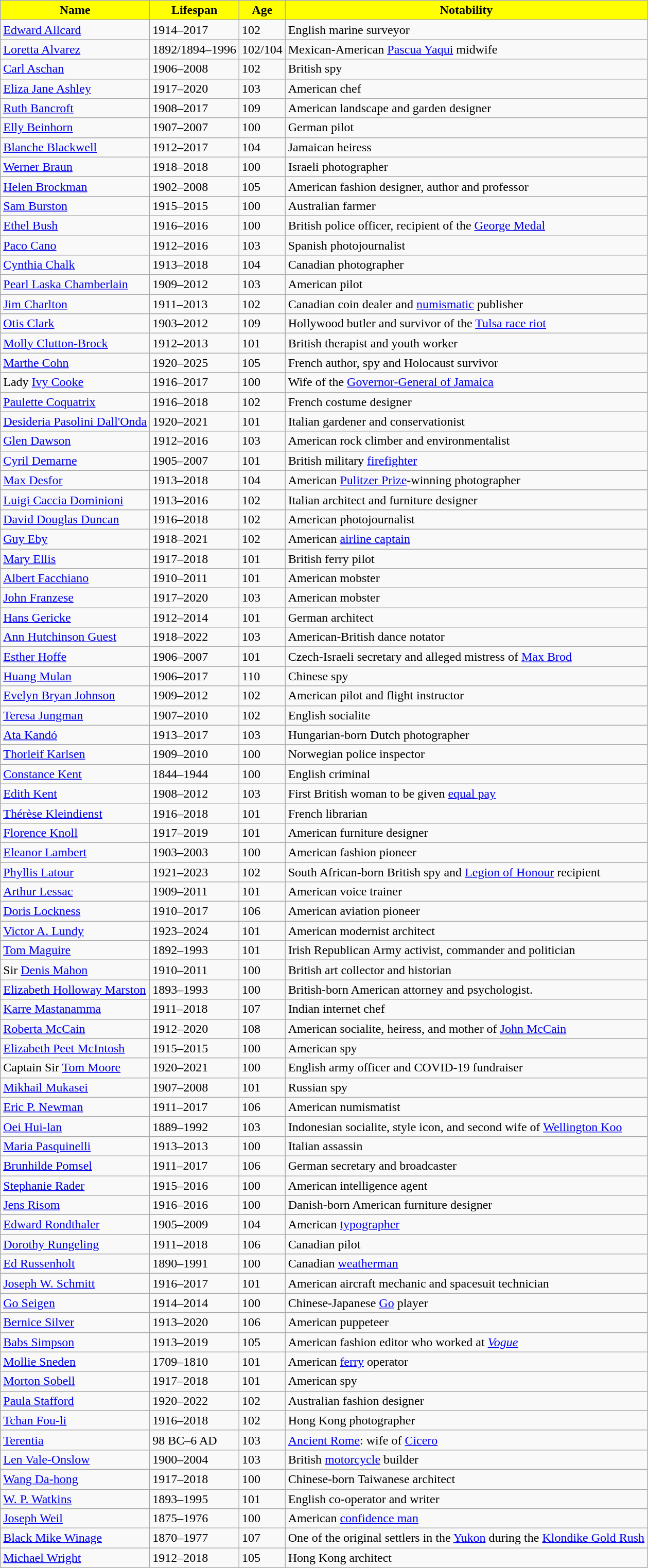<table class="wikitable sortable">
<tr>
<th style="background-color: yellow">Name</th>
<th style="background-color: yellow">Lifespan</th>
<th style="background-color: yellow">Age</th>
<th style="background-color: yellow">Notability</th>
</tr>
<tr>
<td><a href='#'>Edward Allcard</a></td>
<td>1914–2017</td>
<td>102</td>
<td>English marine surveyor</td>
</tr>
<tr>
<td><a href='#'>Loretta Alvarez</a></td>
<td>1892/1894–1996</td>
<td>102/104</td>
<td>Mexican-American <a href='#'>Pascua Yaqui</a> midwife</td>
</tr>
<tr>
<td><a href='#'>Carl Aschan</a></td>
<td>1906–2008</td>
<td>102</td>
<td>British spy</td>
</tr>
<tr>
<td><a href='#'>Eliza Jane Ashley</a></td>
<td>1917–2020</td>
<td>103</td>
<td>American chef</td>
</tr>
<tr>
<td><a href='#'>Ruth Bancroft</a></td>
<td>1908–2017</td>
<td>109</td>
<td>American landscape and garden designer</td>
</tr>
<tr>
<td><a href='#'>Elly Beinhorn</a></td>
<td>1907–2007</td>
<td>100</td>
<td>German pilot</td>
</tr>
<tr>
<td><a href='#'>Blanche Blackwell</a></td>
<td>1912–2017</td>
<td>104</td>
<td>Jamaican heiress</td>
</tr>
<tr>
<td><a href='#'>Werner Braun</a></td>
<td>1918–2018</td>
<td>100</td>
<td>Israeli photographer</td>
</tr>
<tr>
<td><a href='#'>Helen Brockman</a></td>
<td>1902–2008</td>
<td>105</td>
<td>American fashion designer, author and professor</td>
</tr>
<tr>
<td><a href='#'>Sam Burston</a></td>
<td>1915–2015</td>
<td>100</td>
<td>Australian farmer</td>
</tr>
<tr>
<td><a href='#'>Ethel Bush</a></td>
<td>1916–2016</td>
<td>100</td>
<td>British police officer, recipient of the <a href='#'>George Medal</a></td>
</tr>
<tr>
<td><a href='#'>Paco Cano</a></td>
<td>1912–2016</td>
<td>103</td>
<td>Spanish photojournalist</td>
</tr>
<tr>
<td><a href='#'>Cynthia Chalk</a></td>
<td>1913–2018</td>
<td>104</td>
<td>Canadian photographer</td>
</tr>
<tr>
<td><a href='#'>Pearl Laska Chamberlain</a></td>
<td>1909–2012</td>
<td>103</td>
<td>American pilot</td>
</tr>
<tr>
<td><a href='#'>Jim Charlton</a></td>
<td>1911–2013</td>
<td>102</td>
<td>Canadian coin dealer and <a href='#'>numismatic</a> publisher</td>
</tr>
<tr>
<td><a href='#'>Otis Clark</a></td>
<td>1903–2012</td>
<td>109</td>
<td>Hollywood butler and survivor of the <a href='#'>Tulsa race riot</a></td>
</tr>
<tr>
<td><a href='#'>Molly Clutton-Brock</a></td>
<td>1912–2013</td>
<td>101</td>
<td>British therapist and youth worker</td>
</tr>
<tr>
<td><a href='#'>Marthe Cohn</a></td>
<td>1920–2025</td>
<td>105</td>
<td>French author, spy and Holocaust survivor</td>
</tr>
<tr>
<td>Lady <a href='#'>Ivy Cooke</a></td>
<td>1916–2017</td>
<td>100</td>
<td>Wife of the <a href='#'>Governor-General of Jamaica</a></td>
</tr>
<tr>
<td> <a href='#'>Paulette Coquatrix</a></td>
<td>1916–2018</td>
<td>102</td>
<td>French costume designer</td>
</tr>
<tr>
<td><a href='#'>Desideria Pasolini Dall'Onda</a></td>
<td>1920–2021</td>
<td>101</td>
<td>Italian gardener and conservationist</td>
</tr>
<tr>
<td><a href='#'>Glen Dawson</a></td>
<td>1912–2016</td>
<td>103</td>
<td>American rock climber and environmentalist</td>
</tr>
<tr>
<td><a href='#'>Cyril Demarne</a></td>
<td>1905–2007</td>
<td>101</td>
<td>British military <a href='#'>firefighter</a></td>
</tr>
<tr>
<td><a href='#'>Max Desfor</a></td>
<td>1913–2018</td>
<td>104</td>
<td>American <a href='#'>Pulitzer Prize</a>-winning photographer</td>
</tr>
<tr>
<td><a href='#'>Luigi Caccia Dominioni</a></td>
<td>1913–2016</td>
<td>102</td>
<td>Italian architect and furniture designer</td>
</tr>
<tr>
<td><a href='#'>David Douglas Duncan</a></td>
<td>1916–2018</td>
<td>102</td>
<td>American photojournalist</td>
</tr>
<tr>
<td><a href='#'>Guy Eby</a></td>
<td>1918–2021</td>
<td>102</td>
<td>American <a href='#'>airline captain</a></td>
</tr>
<tr>
<td><a href='#'>Mary Ellis</a></td>
<td>1917–2018</td>
<td>101</td>
<td>British ferry pilot</td>
</tr>
<tr>
<td><a href='#'>Albert Facchiano</a></td>
<td>1910–2011</td>
<td>101</td>
<td>American mobster</td>
</tr>
<tr>
<td><a href='#'>John Franzese</a></td>
<td>1917–2020</td>
<td>103</td>
<td>American mobster</td>
</tr>
<tr>
<td><a href='#'>Hans Gericke</a></td>
<td>1912–2014</td>
<td>101</td>
<td>German architect</td>
</tr>
<tr>
<td><a href='#'>Ann Hutchinson Guest</a></td>
<td>1918–2022</td>
<td>103</td>
<td>American-British dance notator</td>
</tr>
<tr>
<td><a href='#'>Esther Hoffe</a></td>
<td>1906–2007</td>
<td>101</td>
<td>Czech-Israeli secretary and alleged mistress of <a href='#'>Max Brod</a></td>
</tr>
<tr>
<td><a href='#'>Huang Mulan</a></td>
<td>1906–2017</td>
<td>110</td>
<td>Chinese spy</td>
</tr>
<tr>
<td><a href='#'>Evelyn Bryan Johnson</a></td>
<td>1909–2012</td>
<td>102</td>
<td>American pilot and flight instructor</td>
</tr>
<tr>
<td><a href='#'>Teresa Jungman</a></td>
<td>1907–2010</td>
<td>102</td>
<td>English socialite</td>
</tr>
<tr>
<td><a href='#'>Ata Kandó</a></td>
<td>1913–2017</td>
<td>103</td>
<td>Hungarian-born Dutch photographer</td>
</tr>
<tr>
<td><a href='#'>Thorleif Karlsen</a></td>
<td>1909–2010</td>
<td>100</td>
<td>Norwegian police inspector</td>
</tr>
<tr>
<td><a href='#'>Constance Kent</a></td>
<td>1844–1944</td>
<td>100</td>
<td>English criminal</td>
</tr>
<tr>
<td><a href='#'>Edith Kent</a></td>
<td>1908–2012</td>
<td>103</td>
<td>First British woman to be given <a href='#'>equal pay</a></td>
</tr>
<tr>
<td><a href='#'>Thérèse Kleindienst</a></td>
<td>1916–2018</td>
<td>101</td>
<td>French librarian</td>
</tr>
<tr>
<td><a href='#'>Florence Knoll</a></td>
<td>1917–2019</td>
<td>101</td>
<td>American furniture designer</td>
</tr>
<tr>
<td><a href='#'>Eleanor Lambert</a></td>
<td>1903–2003</td>
<td>100</td>
<td>American fashion pioneer</td>
</tr>
<tr>
<td><a href='#'>Phyllis Latour</a></td>
<td>1921–2023</td>
<td>102</td>
<td>South African-born British spy and <a href='#'>Legion of Honour</a> recipient</td>
</tr>
<tr>
<td><a href='#'>Arthur Lessac</a></td>
<td>1909–2011</td>
<td>101</td>
<td>American voice trainer</td>
</tr>
<tr>
<td><a href='#'>Doris Lockness</a></td>
<td>1910–2017</td>
<td>106</td>
<td>American aviation pioneer</td>
</tr>
<tr>
<td><a href='#'>Victor A. Lundy</a></td>
<td>1923–2024</td>
<td>101</td>
<td>American modernist architect</td>
</tr>
<tr>
<td><a href='#'>Tom Maguire</a></td>
<td>1892–1993</td>
<td>101</td>
<td>Irish Republican Army activist, commander and politician</td>
</tr>
<tr>
<td>Sir <a href='#'>Denis Mahon</a></td>
<td>1910–2011</td>
<td>100</td>
<td>British art collector and historian</td>
</tr>
<tr>
<td><a href='#'>Elizabeth Holloway Marston</a></td>
<td>1893–1993</td>
<td>100</td>
<td>British-born American attorney and psychologist.</td>
</tr>
<tr>
<td><a href='#'>Karre Mastanamma</a></td>
<td>1911–2018</td>
<td>107</td>
<td>Indian internet chef</td>
</tr>
<tr>
<td><a href='#'>Roberta McCain</a></td>
<td>1912–2020</td>
<td>108</td>
<td>American socialite, heiress, and mother of <a href='#'>John McCain</a></td>
</tr>
<tr>
<td><a href='#'>Elizabeth Peet McIntosh</a></td>
<td>1915–2015</td>
<td>100</td>
<td>American spy</td>
</tr>
<tr>
<td>Captain Sir <a href='#'>Tom Moore</a></td>
<td>1920–2021</td>
<td>100</td>
<td>English army officer and COVID-19 fundraiser</td>
</tr>
<tr>
<td><a href='#'>Mikhail Mukasei</a></td>
<td>1907–2008</td>
<td>101</td>
<td>Russian spy</td>
</tr>
<tr>
<td><a href='#'>Eric P. Newman</a></td>
<td>1911–2017</td>
<td>106</td>
<td>American numismatist</td>
</tr>
<tr>
<td><a href='#'>Oei Hui-lan</a></td>
<td>1889–1992</td>
<td>103</td>
<td>Indonesian socialite, style icon, and second wife of <a href='#'>Wellington Koo</a></td>
</tr>
<tr>
<td><a href='#'>Maria Pasquinelli</a></td>
<td>1913–2013</td>
<td>100</td>
<td>Italian assassin</td>
</tr>
<tr>
<td><a href='#'>Brunhilde Pomsel</a></td>
<td>1911–2017</td>
<td>106</td>
<td>German secretary and broadcaster</td>
</tr>
<tr>
<td><a href='#'>Stephanie Rader</a></td>
<td>1915–2016</td>
<td>100</td>
<td>American intelligence agent</td>
</tr>
<tr>
<td><a href='#'>Jens Risom</a></td>
<td>1916–2016</td>
<td>100</td>
<td>Danish-born American furniture designer</td>
</tr>
<tr>
<td><a href='#'>Edward Rondthaler</a></td>
<td>1905–2009</td>
<td>104</td>
<td>American <a href='#'>typographer</a></td>
</tr>
<tr>
<td><a href='#'>Dorothy Rungeling</a></td>
<td>1911–2018</td>
<td>106</td>
<td>Canadian pilot</td>
</tr>
<tr>
<td><a href='#'>Ed Russenholt</a></td>
<td>1890–1991</td>
<td>100</td>
<td>Canadian <a href='#'>weatherman</a></td>
</tr>
<tr>
<td><a href='#'>Joseph W. Schmitt</a></td>
<td>1916–2017</td>
<td>101</td>
<td>American aircraft mechanic and spacesuit technician</td>
</tr>
<tr>
<td><a href='#'>Go Seigen</a></td>
<td>1914–2014</td>
<td>100</td>
<td>Chinese-Japanese <a href='#'>Go</a> player</td>
</tr>
<tr>
<td><a href='#'>Bernice Silver</a></td>
<td>1913–2020</td>
<td>106</td>
<td>American puppeteer</td>
</tr>
<tr>
<td><a href='#'>Babs Simpson</a></td>
<td>1913–2019</td>
<td>105</td>
<td>American fashion editor who worked at <em><a href='#'>Vogue</a></em></td>
</tr>
<tr>
<td><a href='#'>Mollie Sneden</a></td>
<td>1709–1810</td>
<td>101</td>
<td>American <a href='#'>ferry</a> operator</td>
</tr>
<tr>
<td><a href='#'>Morton Sobell</a></td>
<td>1917–2018</td>
<td>101</td>
<td>American spy</td>
</tr>
<tr>
<td><a href='#'>Paula Stafford</a></td>
<td>1920–2022</td>
<td>102</td>
<td>Australian fashion designer</td>
</tr>
<tr>
<td><a href='#'>Tchan Fou-li</a></td>
<td>1916–2018</td>
<td>102</td>
<td>Hong Kong photographer</td>
</tr>
<tr>
<td><a href='#'>Terentia</a></td>
<td>98 BC–6 AD</td>
<td>103</td>
<td><a href='#'>Ancient Rome</a>: wife of <a href='#'>Cicero</a></td>
</tr>
<tr>
<td><a href='#'>Len Vale-Onslow</a></td>
<td>1900–2004</td>
<td>103</td>
<td>British <a href='#'>motorcycle</a> builder</td>
</tr>
<tr>
<td><a href='#'>Wang Da-hong</a></td>
<td>1917–2018</td>
<td>100</td>
<td>Chinese-born Taiwanese architect</td>
</tr>
<tr>
<td><a href='#'>W. P. Watkins</a></td>
<td>1893–1995</td>
<td>101</td>
<td>English co-operator and writer</td>
</tr>
<tr>
<td><a href='#'>Joseph Weil</a></td>
<td>1875–1976</td>
<td>100</td>
<td>American <a href='#'>confidence man</a></td>
</tr>
<tr>
<td><a href='#'>Black Mike Winage</a></td>
<td>1870–1977</td>
<td>107</td>
<td>One of the original settlers in the <a href='#'>Yukon</a> during the <a href='#'>Klondike Gold Rush</a></td>
</tr>
<tr>
<td><a href='#'>Michael Wright</a></td>
<td>1912–2018</td>
<td>105</td>
<td>Hong Kong architect</td>
</tr>
</table>
